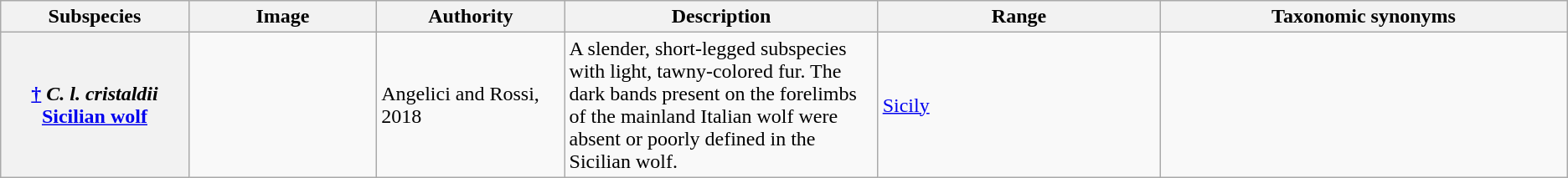<table class="wikitable">
<tr>
<th scope="col" width=12%>Subspecies</th>
<th scope="col" width=12%>Image</th>
<th scope="col" width=12%>Authority</th>
<th scope="col" width=20%>Description</th>
<th scope="col" width=18%>Range</th>
<th scope="col" width=26%>Taxonomic synonyms</th>
</tr>
<tr>
<th scope="row"><a href='#'>†</a> <em>C. l. cristaldii</em><br><a href='#'>Sicilian wolf</a></th>
<td></td>
<td>Angelici and Rossi, 2018</td>
<td>A slender, short-legged subspecies with light, tawny-colored fur. The dark bands present on the forelimbs of the mainland Italian wolf were absent or poorly defined in the Sicilian wolf.</td>
<td><a href='#'>Sicily</a></td>
<td></td>
</tr>
</table>
